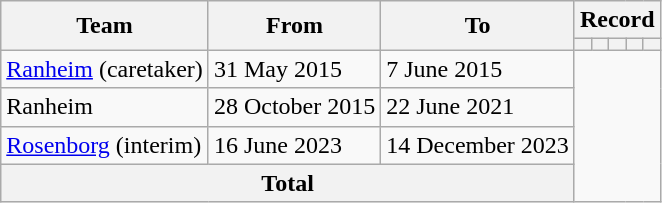<table class=wikitable style="text-align:center">
<tr>
<th rowspan=2>Team</th>
<th rowspan=2>From</th>
<th rowspan=2>To</th>
<th colspan=5>Record</th>
</tr>
<tr>
<th></th>
<th></th>
<th></th>
<th></th>
<th></th>
</tr>
<tr>
<td align=left><a href='#'>Ranheim</a> (caretaker)</td>
<td align=left>31 May 2015</td>
<td align=left>7 June 2015<br></td>
</tr>
<tr>
<td align=left>Ranheim</td>
<td align=left>28 October 2015</td>
<td align=left>22 June 2021<br></td>
</tr>
<tr>
<td align=left><a href='#'>Rosenborg</a> (interim)</td>
<td align=left>16 June 2023</td>
<td align=left>14 December 2023<br></td>
</tr>
<tr>
<th colspan=3>Total<br></th>
</tr>
</table>
